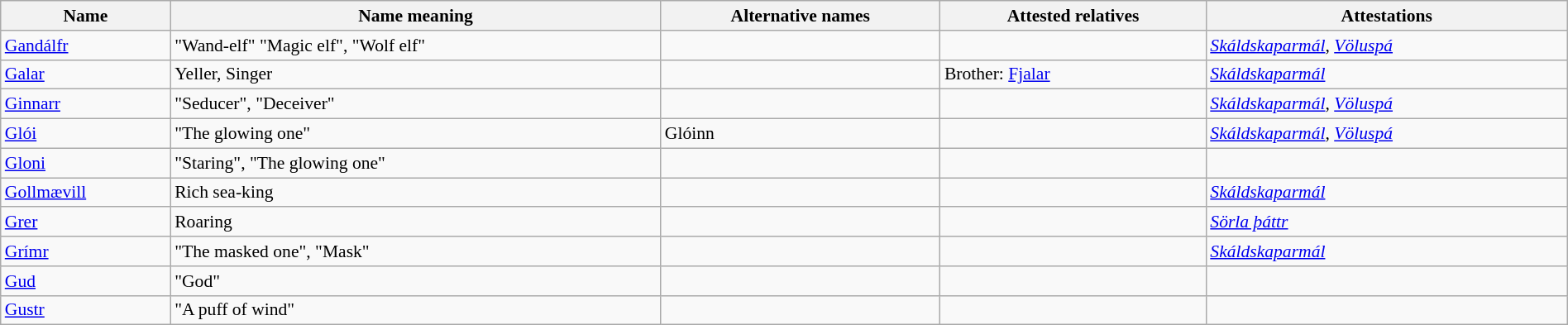<table class="wikitable sortable" style="font-size: 90%; width: 100%">
<tr>
<th>Name</th>
<th>Name meaning</th>
<th>Alternative names</th>
<th>Attested relatives</th>
<th>Attestations</th>
</tr>
<tr>
<td><a href='#'>Gandálfr</a></td>
<td>"Wand-elf" "Magic elf", "Wolf elf"</td>
<td></td>
<td></td>
<td><em><a href='#'>Skáldskaparmál</a></em>, <em><a href='#'>Völuspá</a></em></td>
</tr>
<tr>
<td><a href='#'>Galar</a></td>
<td>Yeller, Singer</td>
<td></td>
<td>Brother: <a href='#'>Fjalar</a></td>
<td><em><a href='#'>Skáldskaparmál</a></em></td>
</tr>
<tr>
<td><a href='#'>Ginnarr</a></td>
<td>"Seducer", "Deceiver"</td>
<td></td>
<td></td>
<td><em><a href='#'>Skáldskaparmál</a></em>, <em><a href='#'>Völuspá</a></em></td>
</tr>
<tr>
<td><a href='#'>Glói</a></td>
<td>"The glowing one"</td>
<td>Glóinn</td>
<td></td>
<td><em><a href='#'>Skáldskaparmál</a></em>, <em><a href='#'>Völuspá</a></em></td>
</tr>
<tr>
<td><a href='#'>Gloni</a></td>
<td>"Staring", "The glowing one"</td>
<td></td>
<td></td>
<td></td>
</tr>
<tr>
<td><a href='#'>Gollmævill</a></td>
<td>Rich sea-king</td>
<td></td>
<td></td>
<td><em><a href='#'>Skáldskaparmál</a></em></td>
</tr>
<tr>
<td><a href='#'>Grer</a></td>
<td>Roaring</td>
<td></td>
<td></td>
<td><em><a href='#'>Sörla þáttr</a></em></td>
</tr>
<tr>
<td><a href='#'>Grímr</a></td>
<td>"The masked one", "Mask"</td>
<td></td>
<td></td>
<td><em><a href='#'>Skáldskaparmál</a></em></td>
</tr>
<tr>
<td><a href='#'>Gud</a></td>
<td>"God"</td>
<td></td>
<td></td>
<td></td>
</tr>
<tr>
<td><a href='#'>Gustr</a></td>
<td>"A puff of wind"</td>
<td></td>
<td></td>
<td></td>
</tr>
</table>
